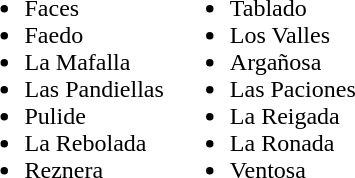<table border=0>
<tr>
<td><br><ul><li>Faces</li><li>Faedo</li><li>La Mafalla</li><li>Las Pandiellas</li><li>Pulide</li><li>La Rebolada</li><li>Reznera</li></ul></td>
<td><br><ul><li>Tablado</li><li>Los Valles</li><li>Argañosa</li><li>Las Paciones</li><li>La Reigada</li><li>La Ronada</li><li>Ventosa</li></ul></td>
</tr>
</table>
